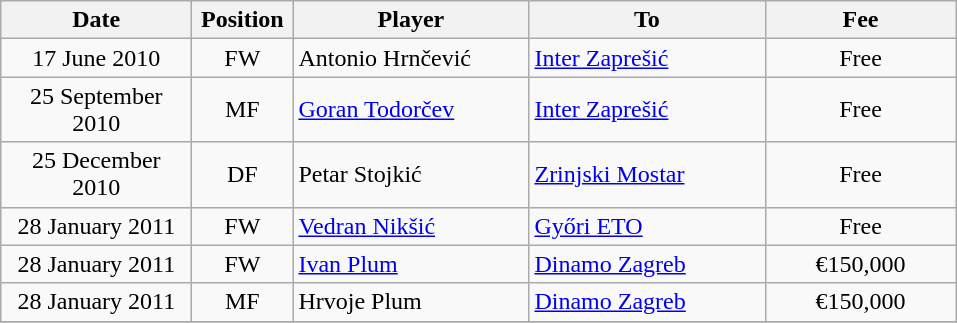<table class="wikitable" style="text-align: center;">
<tr>
<th width=120>Date</th>
<th width=60>Position</th>
<th width=150>Player</th>
<th width=150>To</th>
<th width=120>Fee</th>
</tr>
<tr>
<td>17 June 2010</td>
<td>FW</td>
<td style="text-align:left;"> Antonio Hrnčević</td>
<td style="text-align:left;"><a href='#'>Inter Zaprešić</a></td>
<td>Free</td>
</tr>
<tr>
<td>25 September 2010</td>
<td>MF</td>
<td style="text-align:left;"> <a href='#'>Goran Todorčev</a></td>
<td style="text-align:left;"><a href='#'>Inter Zaprešić</a></td>
<td>Free</td>
</tr>
<tr>
<td>25 December 2010</td>
<td>DF</td>
<td style="text-align:left;"> Petar Stojkić</td>
<td style="text-align:left;"><a href='#'>Zrinjski Mostar</a></td>
<td>Free</td>
</tr>
<tr>
<td>28 January 2011</td>
<td>FW</td>
<td style="text-align:left;"> <a href='#'>Vedran Nikšić</a></td>
<td style="text-align:left;"><a href='#'>Győri ETO</a></td>
<td>Free</td>
</tr>
<tr>
<td>28 January 2011</td>
<td>FW</td>
<td style="text-align:left;"> <a href='#'>Ivan Plum</a></td>
<td style="text-align:left;"><a href='#'>Dinamo Zagreb</a></td>
<td>€150,000</td>
</tr>
<tr>
<td>28 January 2011</td>
<td>MF</td>
<td style="text-align:left;"> Hrvoje Plum</td>
<td style="text-align:left;"><a href='#'>Dinamo Zagreb</a></td>
<td>€150,000</td>
</tr>
<tr>
</tr>
</table>
